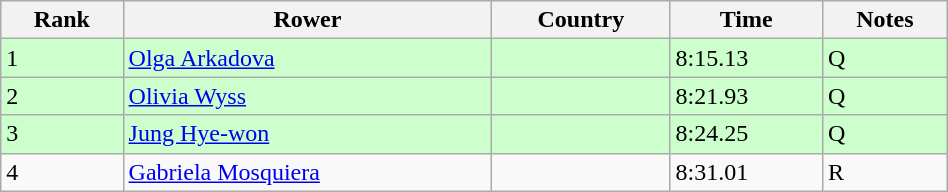<table class="wikitable" width=50%>
<tr>
<th>Rank</th>
<th>Rower</th>
<th>Country</th>
<th>Time</th>
<th>Notes</th>
</tr>
<tr bgcolor=ccffcc>
<td>1</td>
<td><a href='#'>Olga Arkadova</a></td>
<td></td>
<td>8:15.13</td>
<td>Q</td>
</tr>
<tr bgcolor=ccffcc>
<td>2</td>
<td><a href='#'>Olivia Wyss</a></td>
<td></td>
<td>8:21.93</td>
<td>Q</td>
</tr>
<tr bgcolor=ccffcc>
<td>3</td>
<td><a href='#'>Jung Hye-won</a></td>
<td></td>
<td>8:24.25</td>
<td>Q</td>
</tr>
<tr>
<td>4</td>
<td><a href='#'>Gabriela Mosquiera</a></td>
<td></td>
<td>8:31.01</td>
<td>R</td>
</tr>
</table>
